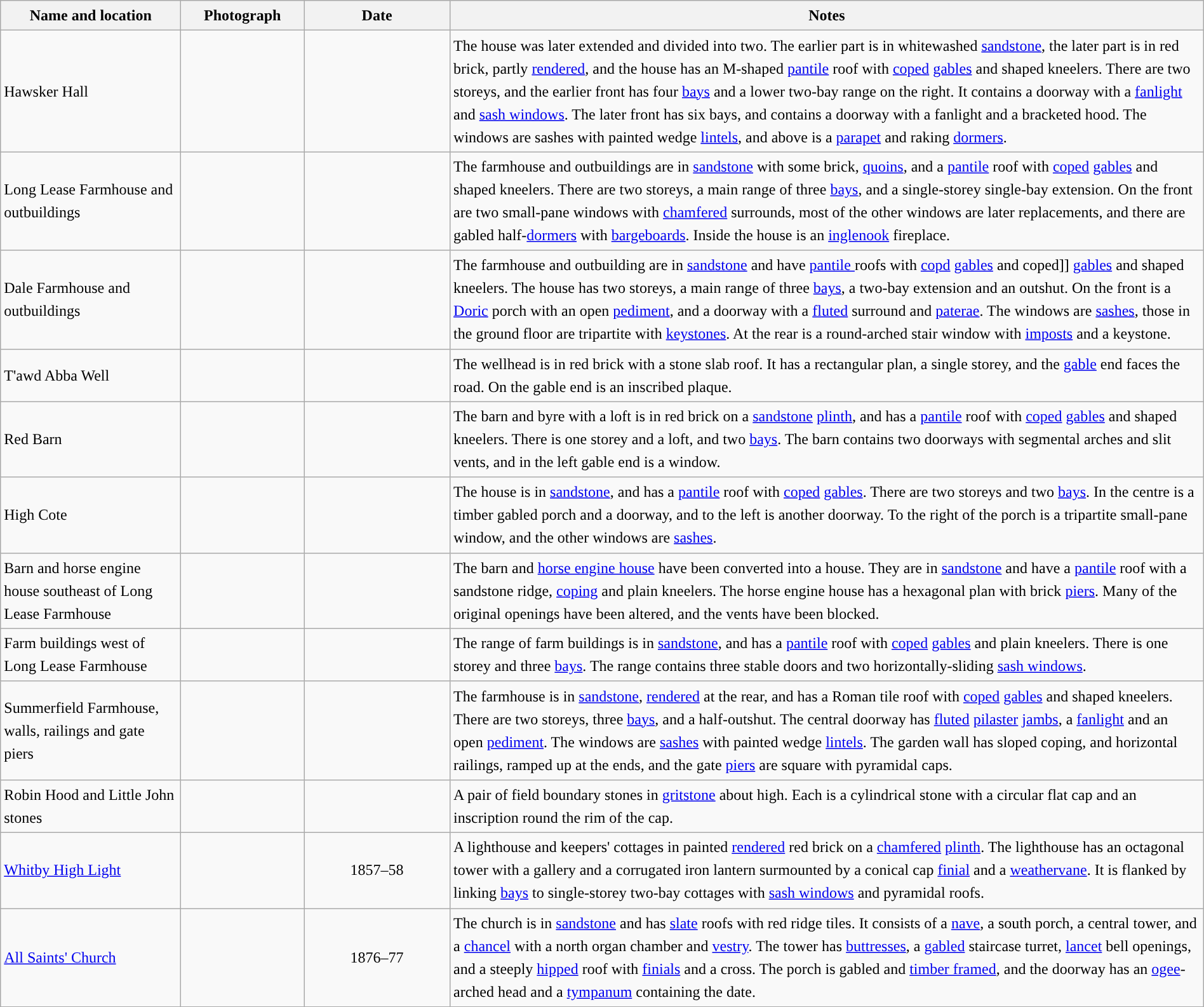<table class="wikitable sortable plainrowheaders" style="width:100%;border:0px;text-align:left;line-height:150%;">
<tr>
<th scope="col"  style="width:150px">Name and location</th>
<th scope="col"  style="width:100px" class="unsortable">Photograph</th>
<th scope="col"  style="width:120px">Date</th>
<th scope="col"  style="width:650px" class="unsortable">Notes</th>
</tr>
<tr>
<td>Hawsker Hall<br><small></small></td>
<td></td>
<td align="center"></td>
<td>The house was later extended and divided into two. The earlier part is in whitewashed <a href='#'>sandstone</a>, the later part is in red brick, partly <a href='#'>rendered</a>, and the house has an M-shaped <a href='#'>pantile</a> roof with <a href='#'>coped</a> <a href='#'>gables</a> and shaped kneelers. There are two storeys, and the earlier front has four <a href='#'>bays</a> and a lower two-bay range on the right. It contains a doorway with a <a href='#'>fanlight</a> and <a href='#'>sash windows</a>. The later front has six bays, and contains a doorway with a fanlight and a bracketed hood. The windows are sashes with painted wedge <a href='#'>lintels</a>, and above is a <a href='#'>parapet</a> and raking <a href='#'>dormers</a>.</td>
</tr>
<tr>
<td>Long Lease Farmhouse and outbuildings<br><small></small></td>
<td></td>
<td align="center"></td>
<td>The farmhouse and outbuildings are in <a href='#'>sandstone</a> with some brick, <a href='#'>quoins</a>, and a <a href='#'>pantile</a> roof with <a href='#'>coped</a> <a href='#'>gables</a> and shaped kneelers.  There are two storeys, a main range of three <a href='#'>bays</a>, and a single-storey single-bay extension.  On the front are two small-pane windows with <a href='#'>chamfered</a> surrounds, most of  the other windows are later replacements, and there are gabled half-<a href='#'>dormers</a> with <a href='#'>bargeboards</a>. Inside the house is an <a href='#'>inglenook</a> fireplace.</td>
</tr>
<tr>
<td>Dale Farmhouse and outbuildings<br><small></small></td>
<td></td>
<td align="center"></td>
<td>The farmhouse and outbuilding are in <a href='#'>sandstone</a> and have <a href='#'>pantile </a> roofs with <a href='#'>copd</a> <a href='#'>gables</a> and coped]] <a href='#'>gables</a> and shaped kneelers. The house has two storeys, a main range of three <a href='#'>bays</a>, a two-bay extension and an outshut.  On the front is a <a href='#'>Doric</a> porch with an open <a href='#'>pediment</a>, and a doorway with a <a href='#'>fluted</a> surround and <a href='#'>paterae</a>.  The windows are <a href='#'>sashes</a>, those in the ground floor are tripartite with <a href='#'>keystones</a>.  At the rear is a round-arched stair window with <a href='#'>imposts</a> and a keystone.</td>
</tr>
<tr>
<td>T'awd Abba Well<br><small></small></td>
<td></td>
<td align="center"></td>
<td>The wellhead is in red brick with a stone slab roof. It has a rectangular plan, a single storey, and the <a href='#'>gable</a> end faces the road.  On the gable end is an inscribed plaque.</td>
</tr>
<tr>
<td>Red Barn<br><small></small></td>
<td></td>
<td align="center"></td>
<td>The barn and byre with a loft is in red brick on a <a href='#'>sandstone</a> <a href='#'>plinth</a>, and has a <a href='#'>pantile</a> roof with <a href='#'>coped</a> <a href='#'>gables</a> and shaped kneelers. There is one storey and a loft, and two <a href='#'>bays</a>. The barn contains two doorways with segmental arches and slit vents, and in the left gable end is a window.</td>
</tr>
<tr>
<td>High Cote<br><small></small></td>
<td></td>
<td align="center"></td>
<td>The house is in <a href='#'>sandstone</a>, and has a <a href='#'>pantile</a> roof with <a href='#'>coped</a> <a href='#'>gables</a>.  There are two storeys and two <a href='#'>bays</a>.  In the centre is a timber gabled porch and a doorway, and to the left is another doorway.  To the right of the porch is a tripartite small-pane window, and the other windows are <a href='#'>sashes</a>.</td>
</tr>
<tr>
<td>Barn and horse engine house southeast of Long Lease Farmhouse<br><small></small></td>
<td></td>
<td align="center"></td>
<td>The barn and <a href='#'>horse engine house</a> have been converted into a house.  They are in <a href='#'>sandstone</a> and have a <a href='#'>pantile</a> roof with a sandstone ridge, <a href='#'>coping</a> and plain kneelers.  The horse engine house has a hexagonal plan with brick <a href='#'>piers</a>.  Many of the original openings have been altered, and the vents have been blocked.</td>
</tr>
<tr>
<td>Farm buildings west of Long Lease Farmhouse<br><small></small></td>
<td></td>
<td align="center"></td>
<td>The range of farm buildings is in <a href='#'>sandstone</a>, and has a <a href='#'>pantile</a> roof with <a href='#'>coped</a> <a href='#'>gables</a> and plain kneelers. There is one storey and three <a href='#'>bays</a>. The range contains three stable doors and two horizontally-sliding <a href='#'>sash windows</a>.</td>
</tr>
<tr>
<td>Summerfield Farmhouse, walls, railings and gate piers<br><small></small></td>
<td></td>
<td align="center"></td>
<td>The farmhouse is in <a href='#'>sandstone</a>, <a href='#'>rendered</a> at the rear, and has a Roman tile roof with <a href='#'>coped</a> <a href='#'>gables</a> and shaped kneelers. There are two storeys, three <a href='#'>bays</a>, and a half-outshut. The central doorway has <a href='#'>fluted</a> <a href='#'>pilaster</a> <a href='#'>jambs</a>, a <a href='#'>fanlight</a> and an open <a href='#'>pediment</a>. The windows are <a href='#'>sashes</a> with painted wedge <a href='#'>lintels</a>. The garden wall has sloped coping, and horizontal railings, ramped up at the ends, and the gate <a href='#'>piers</a> are square with pyramidal caps.</td>
</tr>
<tr>
<td>Robin Hood and Little John stones<br><small></small></td>
<td></td>
<td align="center"></td>
<td>A pair of field boundary stones in <a href='#'>gritstone</a> about  high. Each is a cylindrical stone with a circular flat cap and an inscription round the rim of the cap.</td>
</tr>
<tr>
<td><a href='#'>Whitby High Light</a><br><small></small></td>
<td></td>
<td align="center">1857–58</td>
<td>A lighthouse and keepers' cottages in painted <a href='#'>rendered</a> red brick on a <a href='#'>chamfered</a> <a href='#'>plinth</a>.  The lighthouse has an octagonal tower with a gallery and a corrugated iron lantern surmounted by a conical cap <a href='#'>finial</a> and a <a href='#'>weathervane</a>.  It is flanked by linking <a href='#'>bays</a> to single-storey two-bay cottages with <a href='#'>sash windows</a> and pyramidal roofs.</td>
</tr>
<tr>
<td><a href='#'>All Saints' Church</a><br><small></small></td>
<td></td>
<td align="center">1876–77</td>
<td>The church is in <a href='#'>sandstone</a> and has <a href='#'>slate</a> roofs with red ridge tiles.  It consists of a <a href='#'>nave</a>, a south porch, a central tower, and a <a href='#'>chancel</a> with a north organ chamber and <a href='#'>vestry</a>.  The tower has <a href='#'>buttresses</a>, a <a href='#'>gabled</a> staircase turret, <a href='#'>lancet</a> bell openings, and a steeply <a href='#'>hipped</a> roof with <a href='#'>finials</a> and a cross.  The porch is gabled and <a href='#'>timber framed</a>, and the doorway has an <a href='#'>ogee</a>-arched head and a <a href='#'>tympanum</a> containing the date.</td>
</tr>
<tr>
</tr>
</table>
